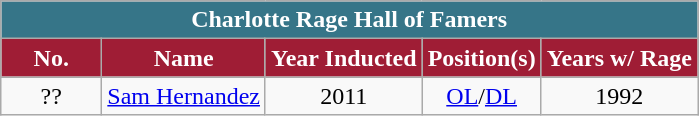<table class="wikitable sortable">
<tr>
<td colspan="5" style= "background: #367588; color: white" align="center"><strong>Charlotte Rage Hall of Famers</strong></td>
</tr>
<tr>
<th width=60px style="background: #9F1D35; color: white">No.</th>
<th style="background: #9F1D35; color: white">Name</th>
<th style="background: #9F1D35; color: white">Year Inducted</th>
<th style="background: #9F1D35; color: white">Position(s)</th>
<th style="background: #9F1D35; color: white">Years w/ Rage</th>
</tr>
<tr>
<td style="text-align:center;">??</td>
<td><a href='#'>Sam Hernandez</a></td>
<td style="text-align:center;">2011</td>
<td style="text-align:center;"><a href='#'>OL</a>/<a href='#'>DL</a></td>
<td style="text-align:center;">1992</td>
</tr>
</table>
